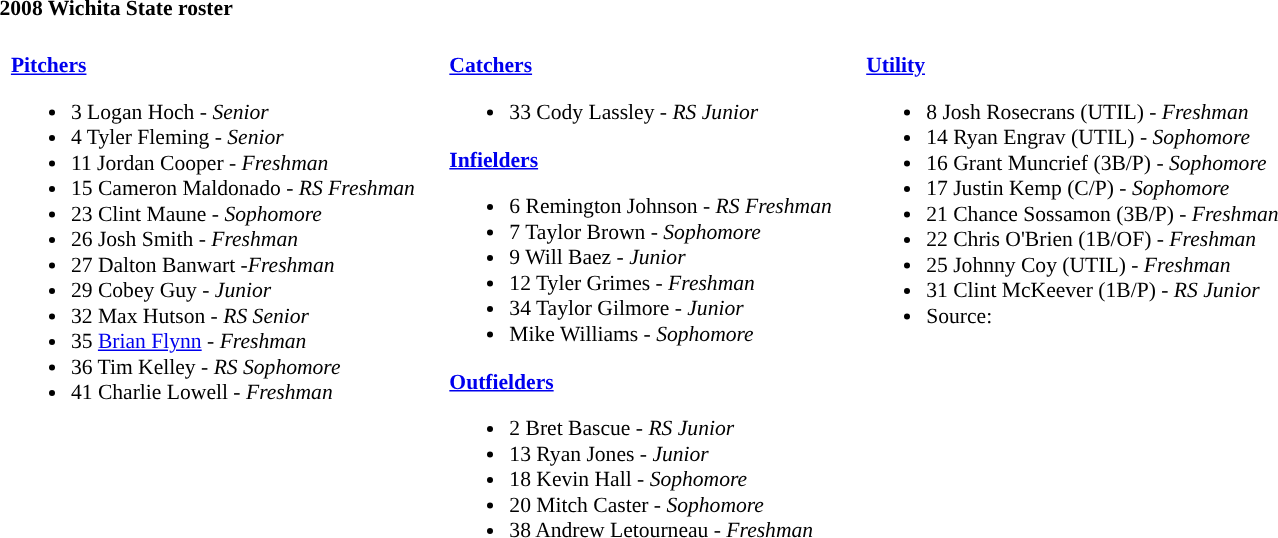<table class="toccolours" style="text-align: left; font-size:90%;">
<tr>
<th colspan="9">2008 Wichita State roster</th>
</tr>
<tr>
<td width="03"> </td>
<td valign="top"><br><strong><a href='#'>Pitchers</a></strong><ul><li>3 Logan Hoch - <em>Senior</em></li><li>4 Tyler Fleming - <em>Senior</em></li><li>11 Jordan Cooper - <em>Freshman</em></li><li>15 Cameron Maldonado - <em>RS Freshman</em></li><li>23 Clint Maune - <em>Sophomore</em></li><li>26 Josh Smith - <em>Freshman</em></li><li>27 Dalton Banwart -<em>Freshman</em></li><li>29 Cobey Guy - <em>Junior</em></li><li>32 Max Hutson - <em>RS Senior</em></li><li>35 <a href='#'>Brian Flynn</a> - <em>Freshman</em></li><li>36 Tim Kelley - <em>RS Sophomore</em></li><li>41 Charlie Lowell - <em>Freshman</em></li></ul></td>
<td width="15"> </td>
<td valign="top"><br><strong><a href='#'>Catchers</a></strong><ul><li>33 Cody Lassley - <em>RS Junior</em></li></ul><strong><a href='#'>Infielders</a></strong><ul><li>6 Remington Johnson - <em>RS Freshman</em></li><li>7 Taylor Brown - <em>Sophomore</em></li><li>9 Will Baez - <em>Junior</em></li><li>12 Tyler Grimes - <em>Freshman</em></li><li>34 Taylor Gilmore - <em>Junior</em></li><li>Mike Williams - <em>Sophomore</em></li></ul><strong><a href='#'>Outfielders</a></strong><ul><li>2 Bret Bascue - <em>RS Junior</em></li><li>13 Ryan Jones - <em>Junior</em></li><li>18 Kevin Hall - <em>Sophomore</em></li><li>20 Mitch Caster - <em>Sophomore</em></li><li>38 Andrew Letourneau - <em>Freshman</em></li></ul></td>
<td width="15"> </td>
<td valign="top"><br><strong><a href='#'>Utility</a></strong><ul><li>8 Josh Rosecrans (UTIL) - <em>Freshman</em></li><li>14 Ryan Engrav (UTIL) - <em>Sophomore</em></li><li>16 Grant Muncrief (3B/P) - <em>Sophomore</em></li><li>17 Justin Kemp (C/P) - <em>Sophomore</em></li><li>21 Chance Sossamon (3B/P) - <em>Freshman</em></li><li>22 Chris O'Brien (1B/OF) - <em>Freshman</em></li><li>25 Johnny Coy (UTIL) - <em>Freshman</em></li><li>31 Clint McKeever (1B/P) - <em>RS Junior</em></li><li>Source:</li></ul></td>
</tr>
</table>
